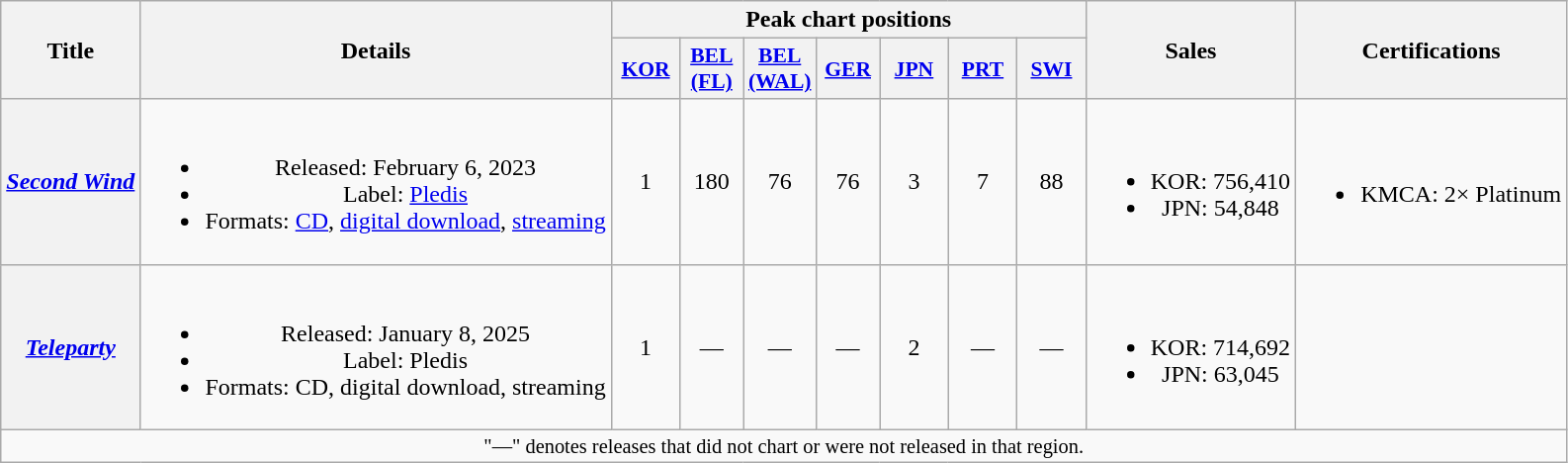<table class="wikitable plainrowheaders" style="text-align:center">
<tr>
<th scope="col" rowspan="2">Title</th>
<th scope="col" rowspan="2">Details</th>
<th scope="col" colspan="7">Peak chart positions</th>
<th scope="col" rowspan="2">Sales</th>
<th scope="col" rowspan="2">Certifications</th>
</tr>
<tr>
<th scope="col" style="font-size:90%; width:2.75em"><a href='#'>KOR</a><br></th>
<th scope="col" style="font-size:90%; width:2.5em"><a href='#'>BEL<br>(FL)</a><br></th>
<th scope="col" style="font-size:90%; width:2.5em"><a href='#'>BEL<br>(WAL)</a><br></th>
<th scope="col" style="width:2.5em;font-size:90%;"><a href='#'>GER</a><br></th>
<th scope="col" style="font-size:90%; width:2.75em"><a href='#'>JPN</a><br></th>
<th scope="col" style="font-size:90%; width:2.75em"><a href='#'>PRT</a><br></th>
<th scope="col" style="width:2.75em;font-size:90%;"><a href='#'>SWI</a><br></th>
</tr>
<tr>
<th scope="row"><em><a href='#'>Second Wind</a></em></th>
<td><br><ul><li>Released: February 6, 2023</li><li>Label: <a href='#'>Pledis</a></li><li>Formats: <a href='#'>CD</a>, <a href='#'>digital download</a>, <a href='#'>streaming</a></li></ul></td>
<td>1</td>
<td>180</td>
<td>76</td>
<td>76</td>
<td>3</td>
<td>7</td>
<td>88</td>
<td><br><ul><li>KOR: 756,410</li><li>JPN: 54,848</li></ul></td>
<td><br><ul><li>KMCA: 2× Platinum</li></ul></td>
</tr>
<tr>
<th scope="row"><em><a href='#'>Teleparty</a></em></th>
<td><br><ul><li>Released: January 8, 2025</li><li>Label: Pledis</li><li>Formats: CD, digital download, streaming</li></ul></td>
<td>1</td>
<td>—</td>
<td>—</td>
<td>—</td>
<td>2</td>
<td>—</td>
<td>—</td>
<td><br><ul><li>KOR: 714,692</li><li>JPN: 63,045</li></ul></td>
<td></td>
</tr>
<tr>
<td colspan="11" style="font-size:85%">"—" denotes releases that did not chart or were not released in that region.</td>
</tr>
</table>
